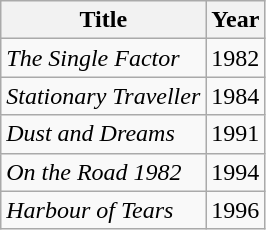<table class="wikitable">
<tr>
<th>Title</th>
<th>Year</th>
</tr>
<tr>
<td><em>The Single Factor</em></td>
<td>1982</td>
</tr>
<tr>
<td><em>Stationary Traveller</em></td>
<td>1984</td>
</tr>
<tr>
<td><em>Dust and Dreams</em></td>
<td>1991</td>
</tr>
<tr>
<td><em>On the Road 1982</em></td>
<td>1994</td>
</tr>
<tr>
<td><em>Harbour of Tears</em></td>
<td>1996</td>
</tr>
</table>
